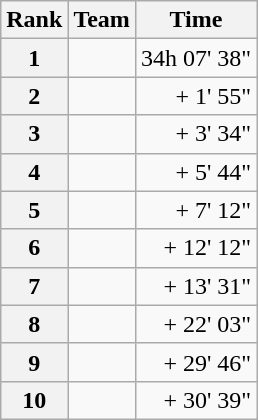<table class="wikitable">
<tr>
<th scope="col">Rank</th>
<th scope="col">Team</th>
<th scope="col">Time</th>
</tr>
<tr>
<th scope="row">1</th>
<td> </td>
<td align="right">34h 07' 38"</td>
</tr>
<tr>
<th scope="row">2</th>
<td> </td>
<td align="right">+ 1' 55"</td>
</tr>
<tr>
<th scope="row">3</th>
<td> </td>
<td align="right">+ 3' 34"</td>
</tr>
<tr>
<th scope="row">4</th>
<td> </td>
<td align="right">+ 5' 44"</td>
</tr>
<tr>
<th scope="row">5</th>
<td> </td>
<td align="right">+ 7' 12"</td>
</tr>
<tr>
<th scope="row">6</th>
<td> </td>
<td align="right">+ 12' 12"</td>
</tr>
<tr>
<th scope="row">7</th>
<td> </td>
<td align="right">+ 13' 31"</td>
</tr>
<tr>
<th scope="row">8</th>
<td> </td>
<td align="right">+ 22' 03"</td>
</tr>
<tr>
<th scope="row">9</th>
<td> </td>
<td align="right">+ 29' 46"</td>
</tr>
<tr>
<th scope="row">10</th>
<td> </td>
<td align="right">+ 30' 39"</td>
</tr>
</table>
